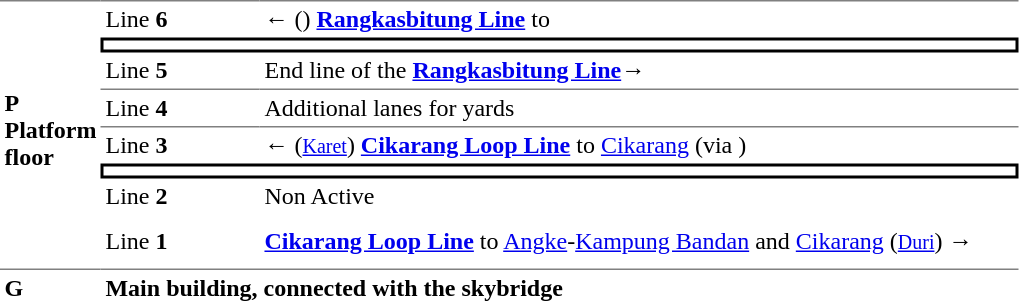<table border="0" cellspacing="0" cellpadding="3" table>
<tr>
<td rowspan="9" style="border-top:solid 1px gray;"><strong>P</strong><br><strong>Platform floor</strong></td>
<td style="border-top:solid 1px gray;" width="100">Line <strong>6</strong></td>
<td style="border-top:solid 1px gray;" width="500">← ()  <strong><a href='#'>Rangkasbitung Line</a></strong> to </td>
</tr>
<tr>
<td colspan="2" style="border-top:solid 2px black; border-bottom:solid 2px black; border-right:solid 2px black; border-left:solid 2px black; text-align:center"></td>
</tr>
<tr>
<td width="100">Line <strong>5</strong></td>
<td width="500">End line of the  <strong><a href='#'>Rangkasbitung Line</a></strong>→</td>
</tr>
<tr>
<td width="100" style="border-top:solid 1px gray">Line <strong>4</strong></td>
<td width="500" style="border-top:solid 1px gray">Additional lanes for yards</td>
</tr>
<tr>
<td width="100" style="border-top:solid 1px gray">Line <strong>3</strong></td>
<td width="500" style="border-top:solid 1px gray">← (<small><a href='#'>Karet</a></small>)  <strong><a href='#'>Cikarang Loop Line</a></strong> to <a href='#'>Cikarang</a> (via )</td>
</tr>
<tr>
<td colspan="2" style="border-top:solid 2px black; border-bottom:solid 2px black; border-right:solid 2px black; border-left:solid 2px black; text-align:center"></td>
</tr>
<tr>
<td width="100">Line <strong>2</strong></td>
<td width="500">Non Active</td>
</tr>
<tr>
<td colspan="2"></td>
</tr>
<tr>
<td width="100">Line <strong>1</strong></td>
<td width="500"> <strong><a href='#'>Cikarang Loop Line</a></strong> to <a href='#'>Angke</a>-<a href='#'>Kampung Bandan</a> and <a href='#'>Cikarang</a> (<small><a href='#'>Duri</a></small>) →</td>
</tr>
<tr>
<td></td>
<td colspan="2"></td>
</tr>
<tr>
<td style="border-top:solid 1px gray;vertical-align:top;" width="50"><strong>G</strong></td>
<td colspan="2" style="border-top:solid 1px gray;vertical-align:top;" width="600"><strong>Main building, connected with the skybridge</strong></td>
</tr>
</table>
